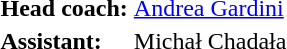<table>
<tr>
<td><strong>Head coach:</strong></td>
<td> <a href='#'>Andrea Gardini</a></td>
</tr>
<tr>
<td><strong>Assistant:</strong></td>
<td> Michał Chadała</td>
</tr>
<tr>
</tr>
</table>
